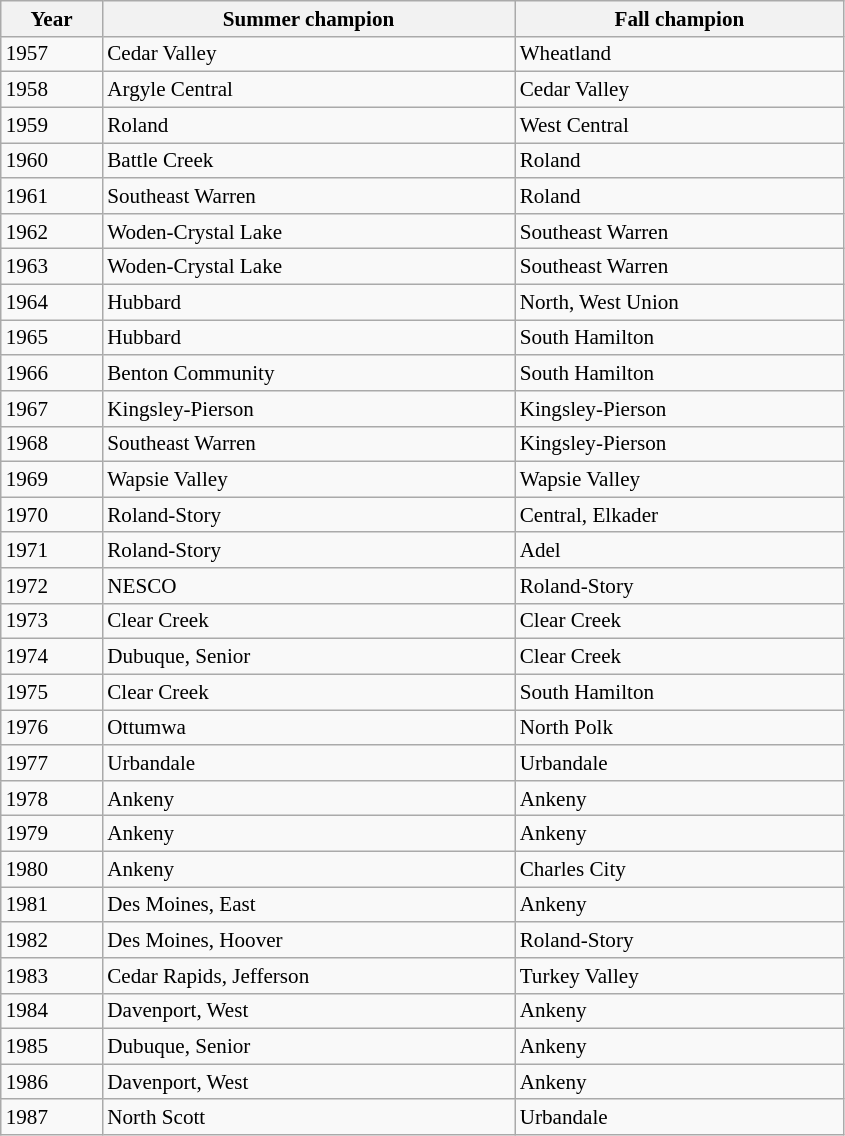<table class="wikitable collapsible collapsed" style="font-size:88%; min-width:40em">
<tr>
<th>Year</th>
<th>Summer champion</th>
<th>Fall champion</th>
</tr>
<tr>
<td>1957</td>
<td>Cedar Valley</td>
<td>Wheatland</td>
</tr>
<tr>
<td>1958</td>
<td>Argyle Central</td>
<td>Cedar Valley</td>
</tr>
<tr>
<td>1959</td>
<td>Roland</td>
<td>West Central</td>
</tr>
<tr>
<td>1960</td>
<td>Battle Creek</td>
<td>Roland</td>
</tr>
<tr>
<td>1961</td>
<td>Southeast Warren</td>
<td>Roland</td>
</tr>
<tr>
<td>1962</td>
<td>Woden-Crystal Lake</td>
<td>Southeast Warren</td>
</tr>
<tr>
<td>1963</td>
<td>Woden-Crystal Lake</td>
<td>Southeast Warren</td>
</tr>
<tr>
<td>1964</td>
<td>Hubbard</td>
<td>North, West Union</td>
</tr>
<tr>
<td>1965</td>
<td>Hubbard</td>
<td>South Hamilton</td>
</tr>
<tr>
<td>1966</td>
<td>Benton Community</td>
<td>South Hamilton</td>
</tr>
<tr>
<td>1967</td>
<td>Kingsley-Pierson</td>
<td>Kingsley-Pierson</td>
</tr>
<tr>
<td>1968</td>
<td>Southeast Warren</td>
<td>Kingsley-Pierson</td>
</tr>
<tr>
<td>1969</td>
<td>Wapsie Valley</td>
<td>Wapsie Valley</td>
</tr>
<tr>
<td>1970</td>
<td>Roland-Story</td>
<td>Central, Elkader</td>
</tr>
<tr>
<td>1971</td>
<td>Roland-Story</td>
<td>Adel</td>
</tr>
<tr>
<td>1972</td>
<td>NESCO</td>
<td>Roland-Story</td>
</tr>
<tr>
<td>1973</td>
<td>Clear Creek</td>
<td>Clear Creek</td>
</tr>
<tr>
<td>1974</td>
<td>Dubuque, Senior</td>
<td>Clear Creek</td>
</tr>
<tr>
<td>1975</td>
<td>Clear Creek</td>
<td>South Hamilton</td>
</tr>
<tr>
<td>1976</td>
<td>Ottumwa</td>
<td>North Polk</td>
</tr>
<tr>
<td>1977</td>
<td>Urbandale</td>
<td>Urbandale</td>
</tr>
<tr>
<td>1978</td>
<td>Ankeny</td>
<td>Ankeny</td>
</tr>
<tr>
<td>1979</td>
<td>Ankeny</td>
<td>Ankeny</td>
</tr>
<tr>
<td>1980</td>
<td>Ankeny</td>
<td>Charles City</td>
</tr>
<tr>
<td>1981</td>
<td>Des Moines, East</td>
<td>Ankeny</td>
</tr>
<tr>
<td>1982</td>
<td>Des Moines, Hoover</td>
<td>Roland-Story</td>
</tr>
<tr>
<td>1983</td>
<td>Cedar Rapids, Jefferson</td>
<td>Turkey Valley</td>
</tr>
<tr>
<td>1984</td>
<td>Davenport, West</td>
<td>Ankeny</td>
</tr>
<tr>
<td>1985</td>
<td>Dubuque, Senior</td>
<td>Ankeny</td>
</tr>
<tr>
<td>1986</td>
<td>Davenport, West</td>
<td>Ankeny</td>
</tr>
<tr>
<td>1987</td>
<td>North Scott</td>
<td>Urbandale</td>
</tr>
</table>
